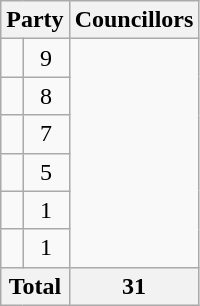<table class="wikitable">
<tr>
<th colspan=2>Party</th>
<th>Councillors</th>
</tr>
<tr>
<td></td>
<td align=center>9</td>
</tr>
<tr>
<td></td>
<td align=center>8</td>
</tr>
<tr>
<td></td>
<td align=center>7</td>
</tr>
<tr>
<td></td>
<td align=center>5</td>
</tr>
<tr>
<td></td>
<td align=center>1</td>
</tr>
<tr>
<td></td>
<td align=center>1</td>
</tr>
<tr>
<th colspan=2>Total</th>
<th align=center>31</th>
</tr>
</table>
